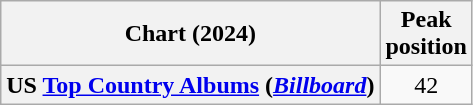<table class="wikitable sortable plainrowheaders" style="text-align:center;">
<tr>
<th scope="col">Chart (2024)</th>
<th scope="col">Peak<br>position</th>
</tr>
<tr>
<th scope="row">US <a href='#'>Top Country Albums</a> (<em><a href='#'>Billboard</a></em>)</th>
<td>42</td>
</tr>
</table>
